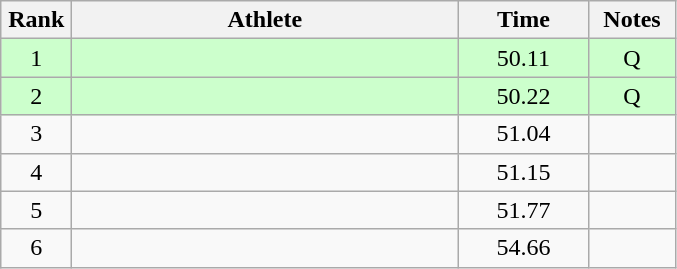<table class="wikitable" style="text-align:center">
<tr>
<th width=40>Rank</th>
<th width=250>Athlete</th>
<th width=80>Time</th>
<th width=50>Notes</th>
</tr>
<tr bgcolor=ccffcc>
<td>1</td>
<td align=left></td>
<td>50.11</td>
<td>Q</td>
</tr>
<tr bgcolor=ccffcc>
<td>2</td>
<td align=left></td>
<td>50.22</td>
<td>Q</td>
</tr>
<tr>
<td>3</td>
<td align=left></td>
<td>51.04</td>
<td></td>
</tr>
<tr>
<td>4</td>
<td align=left></td>
<td>51.15</td>
<td></td>
</tr>
<tr>
<td>5</td>
<td align=left></td>
<td>51.77</td>
<td></td>
</tr>
<tr>
<td>6</td>
<td align=left></td>
<td>54.66</td>
<td></td>
</tr>
</table>
